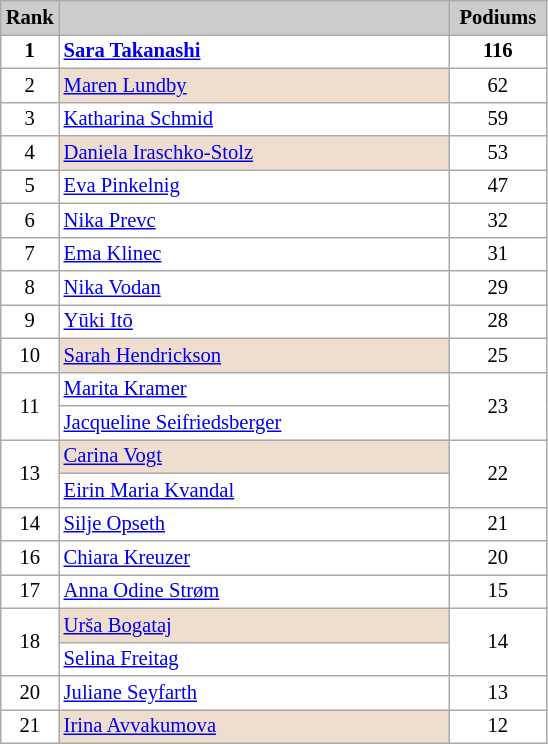<table class="wikitable plainrowheaders" style="background:#fff; font-size:86%; line-height:16px; border:grey solid 1px; border-collapse:collapse;">
<tr style="background:#ccc; text-align:center;">
<th style="background:#ccc;">Rank</th>
<th style="background:#ccc;" width="254"></th>
<th style="background:#ccc;" width="58">Podiums</th>
</tr>
<tr>
<td align=center><strong>1</strong></td>
<td> <strong><a href='#'>Sara Takanashi</a></strong></td>
<td align=center><strong>116</strong></td>
</tr>
<tr>
<td align=center>2</td>
<td bgcolor=#EFDECD> <a href='#'>Maren Lundby</a></td>
<td align=center>62</td>
</tr>
<tr>
<td align=center>3</td>
<td> <a href='#'>Katharina Schmid</a></td>
<td align=center>59</td>
</tr>
<tr>
<td align=center>4</td>
<td bgcolor=#EFDECD> <a href='#'>Daniela Iraschko-Stolz</a></td>
<td align=center>53</td>
</tr>
<tr>
<td align=center>5</td>
<td> <a href='#'>Eva Pinkelnig</a></td>
<td align=center>47</td>
</tr>
<tr>
<td align=center>6</td>
<td> <a href='#'>Nika Prevc</a></td>
<td align=center>32</td>
</tr>
<tr>
<td align=center>7</td>
<td> <a href='#'>Ema Klinec</a></td>
<td align=center>31</td>
</tr>
<tr>
<td align=center>8</td>
<td> <a href='#'>Nika Vodan</a></td>
<td align=center>29</td>
</tr>
<tr>
<td align=center>9</td>
<td> <a href='#'>Yūki Itō</a></td>
<td align=center>28</td>
</tr>
<tr>
<td align=center>10</td>
<td bgcolor=#EFDECD> <a href='#'>Sarah Hendrickson</a></td>
<td align=center>25</td>
</tr>
<tr>
<td align=center rowspan=2>11</td>
<td> <a href='#'>Marita Kramer</a></td>
<td align=center rowspan=2>23</td>
</tr>
<tr>
<td> <a href='#'>Jacqueline Seifriedsberger</a></td>
</tr>
<tr>
<td align=center rowspan=2>13</td>
<td bgcolor=#EFDECD> <a href='#'>Carina Vogt</a></td>
<td align=center rowspan=2>22</td>
</tr>
<tr>
<td> <a href='#'>Eirin Maria Kvandal</a></td>
</tr>
<tr>
<td align=center>14</td>
<td> <a href='#'>Silje Opseth</a></td>
<td align=center>21</td>
</tr>
<tr>
<td align=center>16</td>
<td> <a href='#'>Chiara Kreuzer</a></td>
<td align=center>20</td>
</tr>
<tr>
<td align=center>17</td>
<td> <a href='#'>Anna Odine Strøm</a></td>
<td align=center>15</td>
</tr>
<tr>
<td align=center rowspan=2>18</td>
<td bgcolor=#EFDECD> <a href='#'>Urša Bogataj</a></td>
<td align=center rowspan=2>14</td>
</tr>
<tr>
<td> <a href='#'>Selina Freitag</a></td>
</tr>
<tr>
<td align=center>20</td>
<td> <a href='#'>Juliane Seyfarth</a></td>
<td align=center>13</td>
</tr>
<tr>
<td align=center>21</td>
<td bgcolor=#EFDECD> <a href='#'>Irina Avvakumova</a></td>
<td align=center>12</td>
</tr>
</table>
